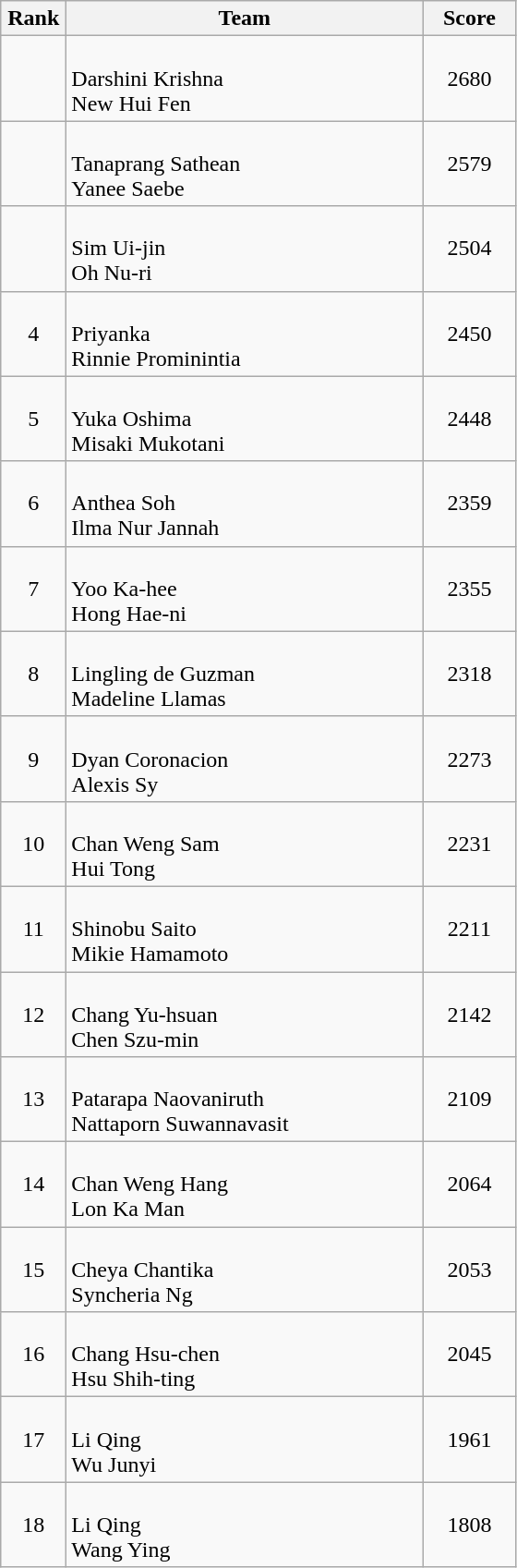<table class=wikitable style="text-align:center">
<tr>
<th width=40>Rank</th>
<th width=250>Team</th>
<th width=60>Score</th>
</tr>
<tr>
<td></td>
<td align=left><br>Darshini Krishna<br>New Hui Fen</td>
<td>2680</td>
</tr>
<tr>
<td></td>
<td align=left><br>Tanaprang Sathean<br>Yanee Saebe</td>
<td>2579</td>
</tr>
<tr>
<td></td>
<td align=left><br>Sim Ui-jin<br>Oh Nu-ri</td>
<td>2504</td>
</tr>
<tr>
<td>4</td>
<td align=left><br>Priyanka<br>Rinnie Prominintia</td>
<td>2450</td>
</tr>
<tr>
<td>5</td>
<td align=left><br>Yuka Oshima<br>Misaki Mukotani</td>
<td>2448</td>
</tr>
<tr>
<td>6</td>
<td align=left><br>Anthea Soh<br>Ilma Nur Jannah</td>
<td>2359</td>
</tr>
<tr>
<td>7</td>
<td align=left><br>Yoo Ka-hee<br>Hong Hae-ni</td>
<td>2355</td>
</tr>
<tr>
<td>8</td>
<td align=left><br>Lingling de Guzman<br>Madeline Llamas</td>
<td>2318</td>
</tr>
<tr>
<td>9</td>
<td align=left><br>Dyan Coronacion<br>Alexis Sy</td>
<td>2273</td>
</tr>
<tr>
<td>10</td>
<td align=left><br>Chan Weng Sam<br>Hui Tong</td>
<td>2231</td>
</tr>
<tr>
<td>11</td>
<td align=left><br>Shinobu Saito<br>Mikie Hamamoto</td>
<td>2211</td>
</tr>
<tr>
<td>12</td>
<td align=left><br>Chang Yu-hsuan<br>Chen Szu-min</td>
<td>2142</td>
</tr>
<tr>
<td>13</td>
<td align=left><br>Patarapa Naovaniruth<br>Nattaporn Suwannavasit</td>
<td>2109</td>
</tr>
<tr>
<td>14</td>
<td align=left><br>Chan Weng Hang<br>Lon Ka Man</td>
<td>2064</td>
</tr>
<tr>
<td>15</td>
<td align=left><br>Cheya Chantika<br>Syncheria Ng</td>
<td>2053</td>
</tr>
<tr>
<td>16</td>
<td align=left><br>Chang Hsu-chen<br>Hsu Shih-ting</td>
<td>2045</td>
</tr>
<tr>
<td>17</td>
<td align=left><br>Li Qing<br>Wu Junyi</td>
<td>1961</td>
</tr>
<tr>
<td>18</td>
<td align=left><br>Li Qing<br>Wang Ying</td>
<td>1808</td>
</tr>
</table>
